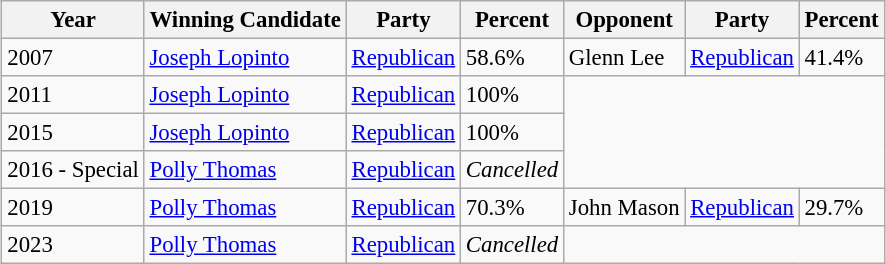<table class="wikitable" style="margin:0.5em auto; font-size:95%;">
<tr>
<th>Year</th>
<th>Winning Candidate</th>
<th>Party</th>
<th>Percent</th>
<th>Opponent</th>
<th>Party</th>
<th>Percent</th>
</tr>
<tr>
<td>2007</td>
<td><a href='#'>Joseph Lopinto</a></td>
<td><a href='#'>Republican</a></td>
<td>58.6%</td>
<td>Glenn Lee</td>
<td><a href='#'>Republican</a></td>
<td>41.4%</td>
</tr>
<tr>
<td>2011</td>
<td><a href='#'>Joseph Lopinto</a></td>
<td><a href='#'>Republican</a></td>
<td>100%</td>
</tr>
<tr>
<td>2015</td>
<td><a href='#'>Joseph Lopinto</a></td>
<td><a href='#'>Republican</a></td>
<td>100%</td>
</tr>
<tr>
<td>2016 - Special</td>
<td><a href='#'>Polly Thomas</a></td>
<td><a href='#'>Republican</a></td>
<td><em>Cancelled</em></td>
</tr>
<tr>
<td>2019</td>
<td><a href='#'>Polly Thomas</a></td>
<td><a href='#'>Republican</a></td>
<td>70.3%</td>
<td>John Mason</td>
<td><a href='#'>Republican</a></td>
<td>29.7%</td>
</tr>
<tr>
<td>2023</td>
<td><a href='#'>Polly Thomas</a></td>
<td><a href='#'>Republican</a></td>
<td><em>Cancelled</em></td>
</tr>
</table>
